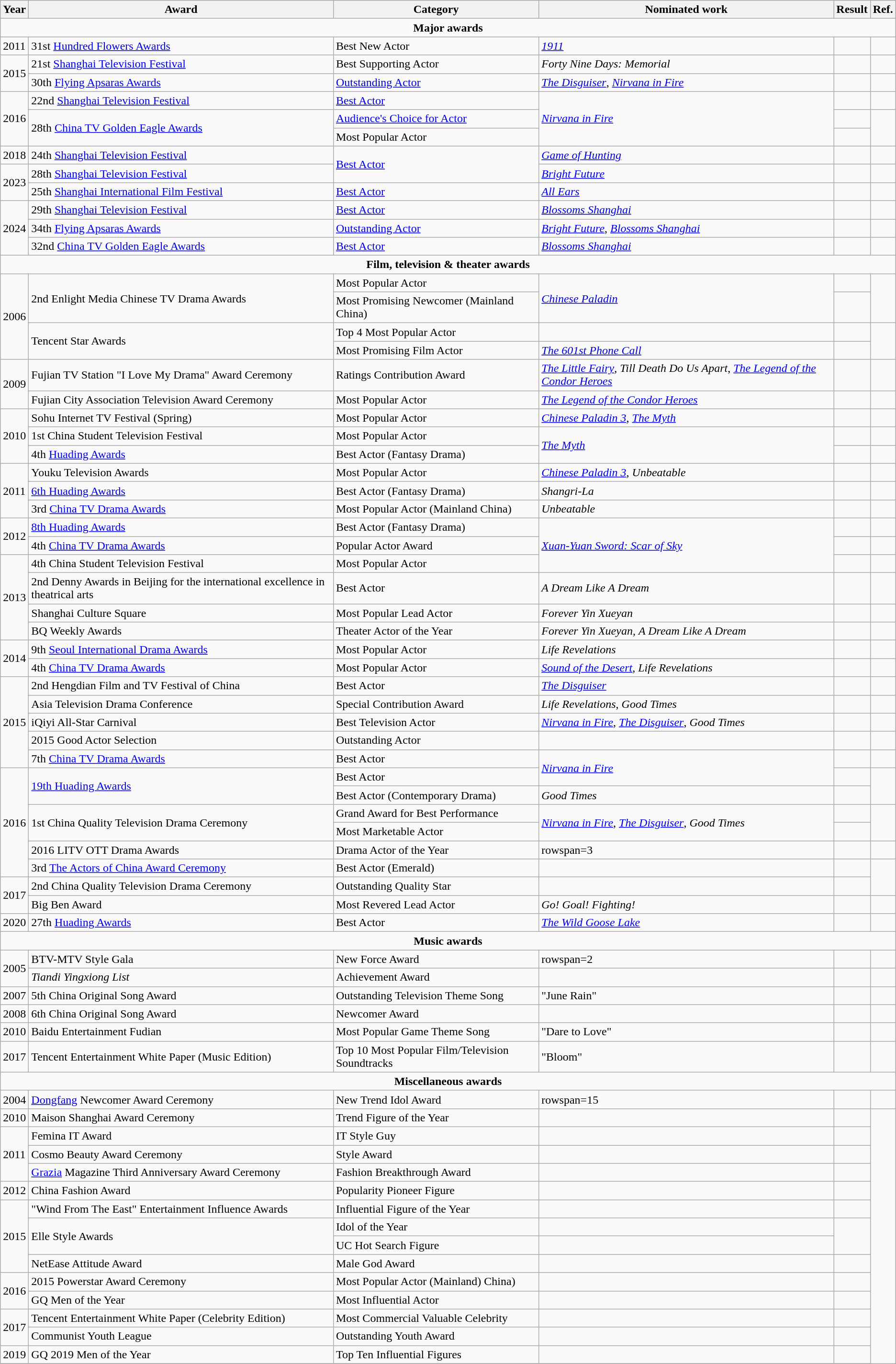<table class="wikitable sortable">
<tr>
<th>Year</th>
<th>Award</th>
<th>Category</th>
<th>Nominated work</th>
<th>Result</th>
<th>Ref.</th>
</tr>
<tr>
<td colspan=6 style="text-align:center;"><strong>Major awards</strong></td>
</tr>
<tr>
<td>2011</td>
<td>31st <a href='#'>Hundred Flowers Awards</a></td>
<td>Best New Actor</td>
<td><em><a href='#'>1911</a></em></td>
<td></td>
<td></td>
</tr>
<tr>
<td rowspan=2>2015</td>
<td>21st <a href='#'>Shanghai Television Festival</a></td>
<td>Best Supporting Actor</td>
<td><em>Forty Nine Days: Memorial</em></td>
<td></td>
<td></td>
</tr>
<tr>
<td>30th <a href='#'>Flying Apsaras Awards</a></td>
<td><a href='#'>Outstanding Actor</a></td>
<td><em><a href='#'>The Disguiser</a></em>, <em><a href='#'>Nirvana in Fire</a></em></td>
<td></td>
<td></td>
</tr>
<tr>
<td rowspan=3>2016</td>
<td>22nd <a href='#'>Shanghai Television Festival</a></td>
<td><a href='#'>Best Actor</a></td>
<td rowspan="3"><em><a href='#'>Nirvana in Fire</a></em></td>
<td></td>
<td></td>
</tr>
<tr>
<td rowspan="2">28th <a href='#'>China TV Golden Eagle Awards</a></td>
<td><a href='#'>Audience's Choice for Actor</a></td>
<td></td>
<td rowspan=2></td>
</tr>
<tr>
<td>Most Popular Actor</td>
<td></td>
</tr>
<tr>
<td>2018</td>
<td>24th <a href='#'>Shanghai Television Festival</a></td>
<td rowspan=2><a href='#'>Best Actor</a></td>
<td><em><a href='#'>Game of Hunting</a></em></td>
<td></td>
<td></td>
</tr>
<tr>
<td rowspan=2>2023</td>
<td>28th <a href='#'>Shanghai Television Festival</a></td>
<td><em><a href='#'>Bright Future</a></em></td>
<td></td>
<td></td>
</tr>
<tr>
<td>25th <a href='#'>Shanghai International Film Festival</a></td>
<td><a href='#'>Best Actor</a></td>
<td><em><a href='#'>All Ears</a></em></td>
<td></td>
<td></td>
</tr>
<tr>
<td rowspan=3>2024</td>
<td>29th <a href='#'>Shanghai Television Festival</a></td>
<td><a href='#'>Best Actor</a></td>
<td rowspan="1"><em><a href='#'>Blossoms Shanghai</a></em></td>
<td></td>
<td></td>
</tr>
<tr>
<td>34th <a href='#'>Flying Apsaras Awards</a></td>
<td><a href='#'>Outstanding Actor</a></td>
<td><em><a href='#'>Bright Future</a></em>, <em><a href='#'>Blossoms Shanghai</a></em></td>
<td></td>
<td></td>
</tr>
<tr>
<td rowspan="1">32nd <a href='#'>China TV Golden Eagle Awards</a></td>
<td><a href='#'>Best Actor</a></td>
<td rowspan="1"><em><a href='#'>Blossoms Shanghai</a></em></td>
<td></td>
<td></td>
</tr>
<tr>
<td colspan=6 style="text-align:center;"><strong>Film, television & theater awards</strong></td>
</tr>
<tr>
<td rowspan=4>2006</td>
<td rowspan=2>2nd Enlight Media Chinese TV Drama Awards</td>
<td>Most Popular Actor</td>
<td rowspan=2><em><a href='#'>Chinese Paladin</a></em></td>
<td></td>
<td rowspan=2></td>
</tr>
<tr>
<td>Most Promising Newcomer (Mainland China)</td>
<td></td>
</tr>
<tr>
<td rowspan=2>Tencent Star Awards</td>
<td>Top 4 Most Popular Actor</td>
<td></td>
<td></td>
<td rowspan=2></td>
</tr>
<tr>
<td>Most Promising Film Actor</td>
<td><em><a href='#'>The 601st Phone Call</a></em></td>
<td></td>
</tr>
<tr>
<td rowspan=2>2009</td>
<td>Fujian TV Station "I Love My Drama" Award Ceremony</td>
<td>Ratings Contribution Award</td>
<td><em><a href='#'>The Little Fairy</a></em>, <em>Till Death Do Us Apart</em>, <em><a href='#'>The Legend of the Condor Heroes</a></em></td>
<td></td>
<td></td>
</tr>
<tr>
<td>Fujian City Association Television Award Ceremony</td>
<td>Most Popular Actor</td>
<td><em><a href='#'>The Legend of the Condor Heroes</a></em></td>
<td></td>
<td></td>
</tr>
<tr>
<td rowspan=3>2010</td>
<td>Sohu Internet TV Festival (Spring)</td>
<td>Most Popular Actor</td>
<td><em><a href='#'>Chinese Paladin 3</a></em>, <em><a href='#'>The Myth</a></em></td>
<td></td>
<td></td>
</tr>
<tr>
<td>1st China Student Television Festival</td>
<td>Most Popular Actor</td>
<td rowspan="2"><em><a href='#'>The Myth</a></em></td>
<td></td>
<td></td>
</tr>
<tr>
<td>4th <a href='#'>Huading Awards</a></td>
<td>Best Actor (Fantasy Drama)</td>
<td></td>
<td></td>
</tr>
<tr>
<td rowspan="3">2011</td>
<td>Youku Television Awards</td>
<td>Most Popular Actor</td>
<td><em><a href='#'>Chinese Paladin 3</a></em>, <em>Unbeatable</em></td>
<td></td>
<td></td>
</tr>
<tr>
<td><a href='#'>6th Huading Awards</a></td>
<td>Best Actor (Fantasy Drama)</td>
<td><em>Shangri-La</em></td>
<td></td>
<td></td>
</tr>
<tr>
<td>3rd <a href='#'>China TV Drama Awards</a></td>
<td>Most Popular Actor (Mainland China)</td>
<td><em>Unbeatable</em></td>
<td></td>
<td></td>
</tr>
<tr>
<td rowspan="2">2012</td>
<td><a href='#'>8th Huading Awards</a></td>
<td>Best Actor (Fantasy Drama)</td>
<td rowspan=3><em><a href='#'>Xuan-Yuan Sword: Scar of Sky</a></em></td>
<td></td>
<td></td>
</tr>
<tr>
<td>4th <a href='#'>China TV Drama Awards</a></td>
<td>Popular Actor Award</td>
<td></td>
<td></td>
</tr>
<tr>
<td rowspan="4">2013</td>
<td>4th China Student Television Festival</td>
<td>Most Popular Actor</td>
<td></td>
<td></td>
</tr>
<tr>
<td>2nd Denny Awards in Beijing for the international excellence in theatrical arts</td>
<td>Best Actor</td>
<td><em>A Dream Like A Dream</em></td>
<td></td>
<td></td>
</tr>
<tr>
<td>Shanghai Culture Square</td>
<td>Most Popular Lead Actor</td>
<td><em>Forever Yin Xueyan</em></td>
<td></td>
<td></td>
</tr>
<tr>
<td>BQ Weekly Awards</td>
<td>Theater Actor of the Year</td>
<td><em>Forever Yin Xueyan</em>, <em>A Dream Like A Dream</em></td>
<td></td>
<td></td>
</tr>
<tr>
<td rowspan=2>2014</td>
<td>9th <a href='#'>Seoul International Drama Awards</a></td>
<td>Most Popular Actor</td>
<td><em>Life Revelations</em></td>
<td></td>
<td></td>
</tr>
<tr>
<td>4th <a href='#'>China TV Drama Awards</a></td>
<td>Most Popular Actor</td>
<td><em><a href='#'>Sound of the Desert</a></em>, <em>Life Revelations</em></td>
<td></td>
<td></td>
</tr>
<tr>
<td rowspan="5">2015</td>
<td>2nd Hengdian Film and TV Festival of China</td>
<td>Best Actor</td>
<td><em><a href='#'>The Disguiser</a></em></td>
<td></td>
<td></td>
</tr>
<tr>
<td>Asia Television Drama Conference</td>
<td>Special Contribution Award</td>
<td><em>Life Revelations</em>, <em>Good Times</em></td>
<td></td>
<td></td>
</tr>
<tr>
<td>iQiyi All-Star Carnival</td>
<td>Best Television Actor</td>
<td><em><a href='#'>Nirvana in Fire</a></em>, <em><a href='#'>The Disguiser</a></em>, <em>Good Times</em></td>
<td></td>
<td></td>
</tr>
<tr>
<td>2015 Good Actor Selection</td>
<td>Outstanding Actor</td>
<td></td>
<td></td>
<td></td>
</tr>
<tr>
<td>7th <a href='#'>China TV Drama Awards</a></td>
<td>Best Actor</td>
<td rowspan=2><em><a href='#'>Nirvana in Fire</a></em></td>
<td></td>
<td></td>
</tr>
<tr>
<td rowspan=6>2016</td>
<td rowspan=2><a href='#'>19th Huading Awards</a></td>
<td>Best Actor</td>
<td></td>
<td rowspan=2></td>
</tr>
<tr>
<td>Best Actor (Contemporary Drama)</td>
<td><em>Good Times</em></td>
<td></td>
</tr>
<tr>
<td rowspan=2>1st China Quality Television Drama Ceremony</td>
<td>Grand Award for Best Performance</td>
<td rowspan=2><em><a href='#'>Nirvana in Fire</a></em>, <em><a href='#'>The Disguiser</a></em>, <em>Good Times</em></td>
<td></td>
<td rowspan=2></td>
</tr>
<tr>
<td>Most Marketable Actor</td>
<td></td>
</tr>
<tr>
<td>2016 LITV OTT Drama Awards</td>
<td>Drama Actor of the Year</td>
<td>rowspan=3 </td>
<td></td>
<td></td>
</tr>
<tr>
<td>3rd <a href='#'>The Actors of China Award Ceremony</a></td>
<td>Best Actor (Emerald)</td>
<td></td>
<td></td>
</tr>
<tr>
<td rowspan=2>2017</td>
<td>2nd China Quality Television Drama Ceremony</td>
<td>Outstanding Quality Star</td>
<td></td>
<td></td>
</tr>
<tr>
<td>Big Ben Award</td>
<td>Most Revered Lead Actor</td>
<td><em>Go! Goal! Fighting!</em></td>
<td></td>
<td></td>
</tr>
<tr>
<td>2020</td>
<td>27th <a href='#'>Huading Awards</a></td>
<td>Best Actor</td>
<td><em><a href='#'>The Wild Goose Lake</a></em></td>
<td></td>
<td></td>
</tr>
<tr>
<td colspan=6 style="text-align:center;"><strong>Music awards</strong></td>
</tr>
<tr>
<td rowspan=2>2005</td>
<td>BTV-MTV Style Gala</td>
<td>New Force Award</td>
<td>rowspan=2 </td>
<td></td>
<td></td>
</tr>
<tr>
<td><em>Tiandi Yingxiong List</em></td>
<td>Achievement Award</td>
<td></td>
<td></td>
</tr>
<tr>
<td>2007</td>
<td>5th China Original Song Award</td>
<td>Outstanding Television Theme Song</td>
<td>"June Rain"</td>
<td></td>
<td></td>
</tr>
<tr>
<td>2008</td>
<td>6th China Original Song Award</td>
<td>Newcomer Award</td>
<td></td>
<td></td>
<td></td>
</tr>
<tr>
<td>2010</td>
<td>Baidu Entertainment Fudian</td>
<td>Most Popular Game Theme Song</td>
<td>"Dare to Love"</td>
<td></td>
<td></td>
</tr>
<tr>
<td>2017</td>
<td>Tencent Entertainment White Paper (Music Edition)</td>
<td>Top 10 Most Popular Film/Television Soundtracks</td>
<td>"Bloom"</td>
<td></td>
<td></td>
</tr>
<tr>
<td colspan=6 style="text-align:center;"><strong>Miscellaneous awards</strong></td>
</tr>
<tr>
<td>2004</td>
<td><a href='#'>Dongfang</a> Newcomer Award Ceremony</td>
<td>New Trend Idol Award</td>
<td>rowspan=15 </td>
<td></td>
<td></td>
</tr>
<tr>
<td>2010</td>
<td>Maison Shanghai Award Ceremony</td>
<td>Trend Figure of the Year</td>
<td></td>
<td></td>
</tr>
<tr>
<td rowspan=3>2011</td>
<td>Femina IT Award</td>
<td>IT Style Guy</td>
<td></td>
<td></td>
</tr>
<tr>
<td>Cosmo Beauty Award Ceremony</td>
<td>Style Award</td>
<td></td>
<td></td>
</tr>
<tr>
<td><a href='#'>Grazia</a> Magazine Third Anniversary Award Ceremony</td>
<td>Fashion Breakthrough Award</td>
<td></td>
<td></td>
</tr>
<tr>
<td>2012</td>
<td>China Fashion Award</td>
<td>Popularity Pioneer Figure</td>
<td></td>
<td></td>
</tr>
<tr>
<td rowspan=4>2015</td>
<td>"Wind From The East" Entertainment Influence Awards</td>
<td>Influential Figure of the Year</td>
<td></td>
<td></td>
</tr>
<tr>
<td rowspan=2>Elle Style Awards</td>
<td>Idol of the Year</td>
<td></td>
<td rowspan=2></td>
</tr>
<tr>
<td>UC Hot Search Figure</td>
<td></td>
</tr>
<tr>
<td>NetEase Attitude Award</td>
<td>Male God Award</td>
<td></td>
<td></td>
</tr>
<tr>
<td rowspan=2>2016</td>
<td>2015 Powerstar Award Ceremony</td>
<td>Most Popular Actor (Mainland) China)</td>
<td></td>
<td></td>
</tr>
<tr>
<td>GQ Men of the Year</td>
<td>Most Influential Actor</td>
<td></td>
<td></td>
</tr>
<tr>
<td rowspan=2>2017</td>
<td>Tencent Entertainment White Paper (Celebrity Edition)</td>
<td>Most Commercial Valuable Celebrity</td>
<td></td>
<td></td>
</tr>
<tr>
<td>Communist Youth League</td>
<td>Outstanding Youth Award</td>
<td></td>
<td></td>
</tr>
<tr>
<td>2019</td>
<td>GQ 2019 Men of the Year</td>
<td>Top Ten Influential Figures</td>
<td></td>
<td></td>
</tr>
<tr>
</tr>
</table>
